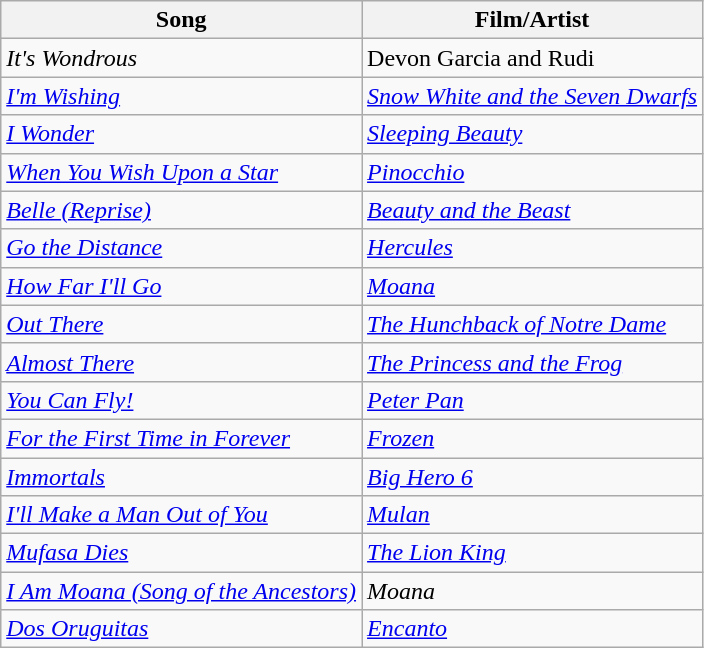<table class="wikitable">
<tr>
<th>Song</th>
<th>Film/Artist</th>
</tr>
<tr>
<td><em>It's Wondrous</em></td>
<td>Devon Garcia and Rudi</td>
</tr>
<tr>
<td><em><a href='#'>I'm Wishing</a></em></td>
<td><em><a href='#'>Snow White and the Seven Dwarfs</a></em></td>
</tr>
<tr>
<td><em><a href='#'>I Wonder</a></em></td>
<td><em><a href='#'>Sleeping Beauty</a></em></td>
</tr>
<tr>
<td><em><a href='#'>When You Wish Upon a Star</a></em></td>
<td><em><a href='#'>Pinocchio</a></em></td>
</tr>
<tr>
<td><em><a href='#'>Belle (Reprise)</a></em></td>
<td><em><a href='#'>Beauty and the Beast</a></em></td>
</tr>
<tr>
<td><em><a href='#'>Go the Distance</a></em></td>
<td><em><a href='#'>Hercules</a></em></td>
</tr>
<tr>
<td><em><a href='#'>How Far I'll Go</a></em></td>
<td><em><a href='#'>Moana</a></em></td>
</tr>
<tr>
<td><em><a href='#'>Out There</a></em></td>
<td><em><a href='#'>The Hunchback of Notre Dame</a></em></td>
</tr>
<tr>
<td><em><a href='#'>Almost There</a></em></td>
<td><em><a href='#'>The Princess and the Frog</a></em></td>
</tr>
<tr>
<td><em><a href='#'>You Can Fly!</a></em></td>
<td><em><a href='#'>Peter Pan</a></em></td>
</tr>
<tr>
<td><em><a href='#'>For the First Time in Forever</a></em></td>
<td><em><a href='#'>Frozen</a></em></td>
</tr>
<tr>
<td><em><a href='#'>Immortals</a></em></td>
<td><em><a href='#'>Big Hero 6</a></em></td>
</tr>
<tr>
<td><em><a href='#'>I'll Make a Man Out of You</a></em></td>
<td><em><a href='#'>Mulan</a></em></td>
</tr>
<tr>
<td><em><a href='#'>Mufasa Dies</a></em></td>
<td><em><a href='#'>The Lion King</a></em></td>
</tr>
<tr>
<td><em><a href='#'>I Am Moana (Song of the Ancestors)</a></em></td>
<td><em>Moana</em></td>
</tr>
<tr>
<td><em><a href='#'>Dos Oruguitas</a></em></td>
<td><em><a href='#'>Encanto</a></em></td>
</tr>
</table>
